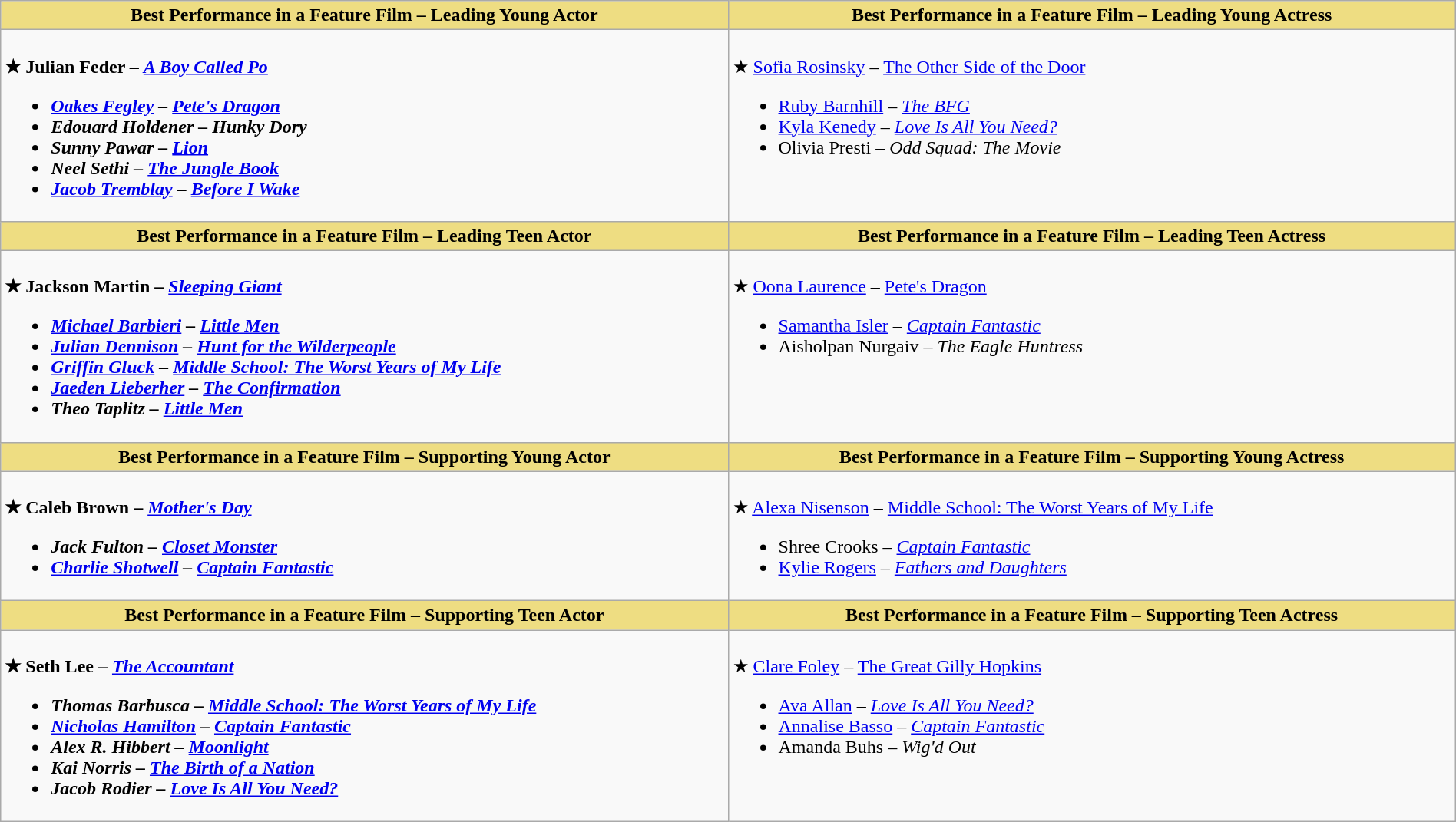<table class="wikitable" style="width:100%;">
<tr>
<th style="background:#EEDD82; width:50%;">Best Performance in a Feature Film – Leading Young Actor</th>
<th style="background:#EEDD82; width:50%;">Best Performance in a Feature Film – Leading Young Actress</th>
</tr>
<tr>
<td valign="top"><br><strong>★ Julian Feder – <em><a href='#'>A Boy Called Po</a><strong><em><ul><li><a href='#'>Oakes Fegley</a> – </em><a href='#'>Pete's Dragon</a><em></li><li>Edouard Holdener – </em>Hunky Dory<em></li><li>Sunny Pawar – </em><a href='#'>Lion</a><em></li><li>Neel Sethi – </em><a href='#'>The Jungle Book</a><em></li><li><a href='#'>Jacob Tremblay</a> – </em><a href='#'>Before I Wake</a><em></li></ul></td>
<td valign="top"><br></strong>★ <a href='#'>Sofia Rosinsky</a> – </em><a href='#'>The Other Side of the Door</a></em></strong><ul><li><a href='#'>Ruby Barnhill</a> – <em><a href='#'>The BFG</a></em></li><li><a href='#'>Kyla Kenedy</a> – <em><a href='#'>Love Is All You Need?</a></em></li><li>Olivia Presti – <em>Odd Squad: The Movie</em></li></ul></td>
</tr>
<tr>
<th style="background:#EEDD82; width:50%;">Best Performance in a Feature Film – Leading Teen Actor</th>
<th style="background:#EEDD82; width:50%;">Best Performance in a Feature Film – Leading Teen Actress</th>
</tr>
<tr>
<td valign="top"><br><strong>★ Jackson Martin – <em><a href='#'>Sleeping Giant</a><strong><em><ul><li><a href='#'>Michael Barbieri</a> – </em><a href='#'>Little Men</a><em></li><li><a href='#'>Julian Dennison</a> – </em><a href='#'>Hunt for the Wilderpeople</a><em></li><li><a href='#'>Griffin Gluck</a> – </em><a href='#'>Middle School: The Worst Years of My Life</a><em></li><li><a href='#'>Jaeden Lieberher</a> – </em><a href='#'>The Confirmation</a><em></li><li>Theo Taplitz – </em><a href='#'>Little Men</a><em></li></ul></td>
<td valign="top"><br></strong>★ <a href='#'>Oona Laurence</a> – </em><a href='#'>Pete's Dragon</a></em></strong><ul><li><a href='#'>Samantha Isler</a> – <em><a href='#'>Captain Fantastic</a></em></li><li>Aisholpan Nurgaiv – <em>The Eagle Huntress</em></li></ul></td>
</tr>
<tr>
<th style="background:#EEDD82; width:50%;">Best Performance in a Feature Film – Supporting Young Actor</th>
<th style="background:#EEDD82; width:50%;">Best Performance in a Feature Film – Supporting Young Actress</th>
</tr>
<tr>
<td valign="top"><br><strong>★ Caleb Brown – <em><a href='#'>Mother's Day</a><strong><em><ul><li>Jack Fulton – </em><a href='#'>Closet Monster</a><em></li><li><a href='#'>Charlie Shotwell</a> – </em><a href='#'>Captain Fantastic</a><em></li></ul></td>
<td valign="top"><br></strong>★ <a href='#'>Alexa Nisenson</a> – </em><a href='#'>Middle School: The Worst Years of My Life</a></em></strong><ul><li>Shree Crooks – <em><a href='#'>Captain Fantastic</a></em></li><li><a href='#'>Kylie Rogers</a> – <em><a href='#'>Fathers and Daughters</a></em></li></ul></td>
</tr>
<tr>
<th style="background:#EEDD82; width:50%;">Best Performance in a Feature Film – Supporting Teen Actor</th>
<th style="background:#EEDD82; width:50%;">Best Performance in a Feature Film – Supporting Teen Actress</th>
</tr>
<tr>
<td valign="top"><br><strong>★ Seth Lee – <em><a href='#'>The Accountant</a><strong><em><ul><li>Thomas Barbusca – </em><a href='#'>Middle School: The Worst Years of My Life</a><em></li><li><a href='#'>Nicholas Hamilton</a> – </em><a href='#'>Captain Fantastic</a><em></li><li>Alex R. Hibbert – </em><a href='#'>Moonlight</a><em></li><li>Kai Norris – </em><a href='#'>The Birth of a Nation</a><em></li><li>Jacob Rodier – </em><a href='#'>Love Is All You Need?</a><em></li></ul></td>
<td valign="top"><br></strong>★ <a href='#'>Clare Foley</a> – </em><a href='#'>The Great Gilly Hopkins</a></em></strong><ul><li><a href='#'>Ava Allan</a> – <em><a href='#'>Love Is All You Need?</a></em></li><li><a href='#'>Annalise Basso</a> – <em><a href='#'>Captain Fantastic</a></em></li><li>Amanda Buhs – <em>Wig'd Out</em></li></ul></td>
</tr>
</table>
